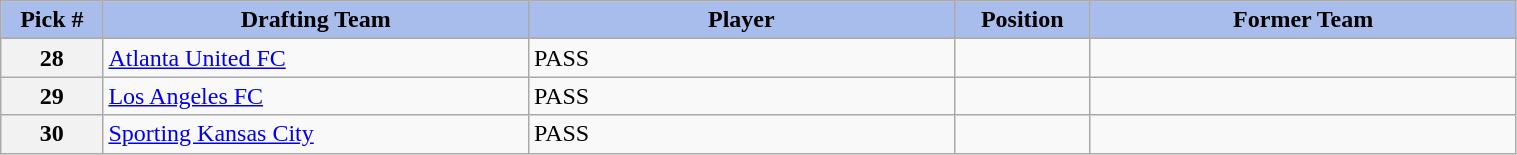<table class="wikitable sortable" style="width: 80%">
<tr>
<th style="background:#A8BDEC;" width=6%>Pick #</th>
<th width=25% style="background:#A8BDEC;">Drafting Team</th>
<th width=25% style="background:#A8BDEC;">Player</th>
<th width=8% style="background:#A8BDEC;">Position</th>
<th width=25% style="background:#A8BDEC;">Former Team</th>
</tr>
<tr>
<th>28</th>
<td><a href='#'>Atlanta United FC</a></td>
<td>PASS</td>
<td></td>
<td></td>
</tr>
<tr>
<th>29</th>
<td><a href='#'>Los Angeles FC</a></td>
<td>PASS</td>
<td></td>
<td></td>
</tr>
<tr>
<th>30</th>
<td><a href='#'>Sporting Kansas City</a></td>
<td>PASS</td>
<td></td>
<td></td>
</tr>
</table>
